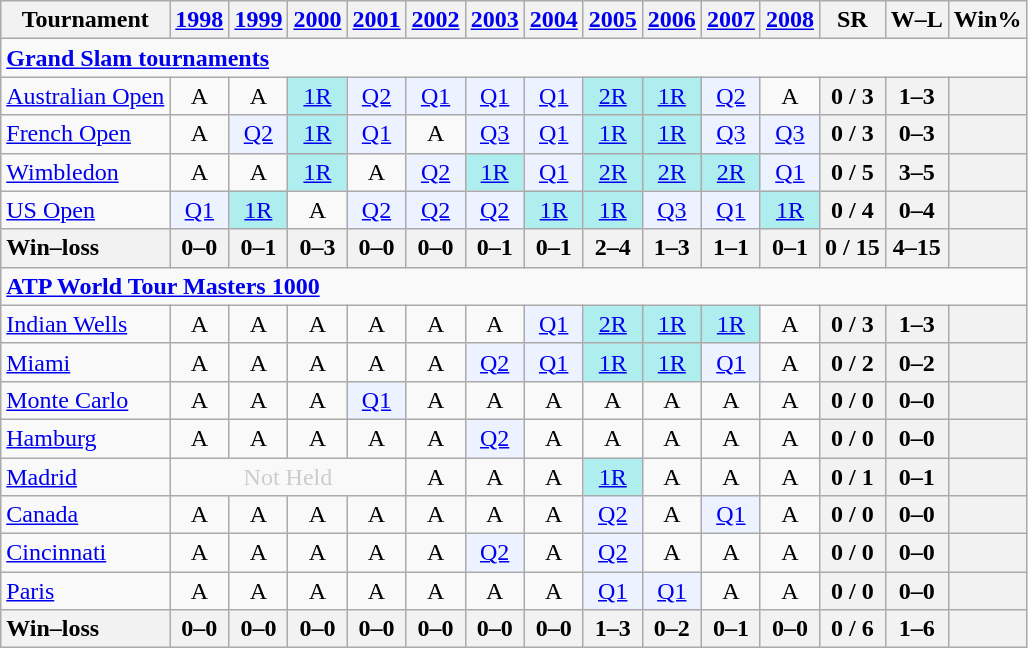<table class=wikitable style=text-align:center>
<tr>
<th>Tournament</th>
<th><a href='#'>1998</a></th>
<th><a href='#'>1999</a></th>
<th><a href='#'>2000</a></th>
<th><a href='#'>2001</a></th>
<th><a href='#'>2002</a></th>
<th><a href='#'>2003</a></th>
<th><a href='#'>2004</a></th>
<th><a href='#'>2005</a></th>
<th><a href='#'>2006</a></th>
<th><a href='#'>2007</a></th>
<th><a href='#'>2008</a></th>
<th>SR</th>
<th>W–L</th>
<th>Win%</th>
</tr>
<tr>
<td colspan=25 style=text-align:left><a href='#'><strong>Grand Slam tournaments</strong></a></td>
</tr>
<tr>
<td align=left><a href='#'>Australian Open</a></td>
<td>A</td>
<td>A</td>
<td bgcolor=afeeee><a href='#'>1R</a></td>
<td bgcolor=ecf2ff><a href='#'>Q2</a></td>
<td bgcolor=ecf2ff><a href='#'>Q1</a></td>
<td bgcolor=ecf2ff><a href='#'>Q1</a></td>
<td bgcolor=ecf2ff><a href='#'>Q1</a></td>
<td bgcolor=afeeee><a href='#'>2R</a></td>
<td bgcolor=afeeee><a href='#'>1R</a></td>
<td bgcolor=ecf2ff><a href='#'>Q2</a></td>
<td>A</td>
<th>0 / 3</th>
<th>1–3</th>
<th></th>
</tr>
<tr>
<td align=left><a href='#'>French Open</a></td>
<td>A</td>
<td bgcolor=ecf2ff><a href='#'>Q2</a></td>
<td bgcolor=afeeee><a href='#'>1R</a></td>
<td bgcolor=ecf2ff><a href='#'>Q1</a></td>
<td>A</td>
<td bgcolor=ecf2ff><a href='#'>Q3</a></td>
<td bgcolor=ecf2ff><a href='#'>Q1</a></td>
<td bgcolor=afeeee><a href='#'>1R</a></td>
<td bgcolor=afeeee><a href='#'>1R</a></td>
<td bgcolor=ecf2ff><a href='#'>Q3</a></td>
<td bgcolor=ecf2ff><a href='#'>Q3</a></td>
<th>0 / 3</th>
<th>0–3</th>
<th></th>
</tr>
<tr>
<td align=left><a href='#'>Wimbledon</a></td>
<td>A</td>
<td>A</td>
<td bgcolor=afeeee><a href='#'>1R</a></td>
<td>A</td>
<td bgcolor=ecf2ff><a href='#'>Q2</a></td>
<td bgcolor=afeeee><a href='#'>1R</a></td>
<td bgcolor=ecf2ff><a href='#'>Q1</a></td>
<td bgcolor=afeeee><a href='#'>2R</a></td>
<td bgcolor=afeeee><a href='#'>2R</a></td>
<td bgcolor=afeeee><a href='#'>2R</a></td>
<td bgcolor=ecf2ff><a href='#'>Q1</a></td>
<th>0 / 5</th>
<th>3–5</th>
<th></th>
</tr>
<tr>
<td align=left><a href='#'>US Open</a></td>
<td bgcolor=ecf2ff><a href='#'>Q1</a></td>
<td bgcolor=afeeee><a href='#'>1R</a></td>
<td>A</td>
<td bgcolor=ecf2ff><a href='#'>Q2</a></td>
<td bgcolor=ecf2ff><a href='#'>Q2</a></td>
<td bgcolor=ecf2ff><a href='#'>Q2</a></td>
<td bgcolor=afeeee><a href='#'>1R</a></td>
<td bgcolor=afeeee><a href='#'>1R</a></td>
<td bgcolor=ecf2ff><a href='#'>Q3</a></td>
<td bgcolor=ecf2ff><a href='#'>Q1</a></td>
<td bgcolor=afeeee><a href='#'>1R</a></td>
<th>0 / 4</th>
<th>0–4</th>
<th></th>
</tr>
<tr>
<th style=text-align:left>Win–loss</th>
<th>0–0</th>
<th>0–1</th>
<th>0–3</th>
<th>0–0</th>
<th>0–0</th>
<th>0–1</th>
<th>0–1</th>
<th>2–4</th>
<th>1–3</th>
<th>1–1</th>
<th>0–1</th>
<th>0 / 15</th>
<th>4–15</th>
<th></th>
</tr>
<tr>
<td colspan=15 align=left><strong><a href='#'>ATP World Tour Masters 1000</a></strong></td>
</tr>
<tr>
<td align=left><a href='#'>Indian Wells</a></td>
<td>A</td>
<td>A</td>
<td>A</td>
<td>A</td>
<td>A</td>
<td>A</td>
<td bgcolor=ecf2ff><a href='#'>Q1</a></td>
<td bgcolor=afeeee><a href='#'>2R</a></td>
<td bgcolor=afeeee><a href='#'>1R</a></td>
<td bgcolor=afeeee><a href='#'>1R</a></td>
<td>A</td>
<th>0 / 3</th>
<th>1–3</th>
<th></th>
</tr>
<tr>
<td align=left><a href='#'>Miami</a></td>
<td>A</td>
<td>A</td>
<td>A</td>
<td>A</td>
<td>A</td>
<td bgcolor=ecf2ff><a href='#'>Q2</a></td>
<td bgcolor=ecf2ff><a href='#'>Q1</a></td>
<td bgcolor=afeeee><a href='#'>1R</a></td>
<td bgcolor=afeeee><a href='#'>1R</a></td>
<td bgcolor=ecf2ff><a href='#'>Q1</a></td>
<td>A</td>
<th>0 / 2</th>
<th>0–2</th>
<th></th>
</tr>
<tr>
<td align=left><a href='#'>Monte Carlo</a></td>
<td>A</td>
<td>A</td>
<td>A</td>
<td bgcolor=ecf2ff><a href='#'>Q1</a></td>
<td>A</td>
<td>A</td>
<td>A</td>
<td>A</td>
<td>A</td>
<td>A</td>
<td>A</td>
<th>0 / 0</th>
<th>0–0</th>
<th></th>
</tr>
<tr>
<td align=left><a href='#'>Hamburg</a></td>
<td>A</td>
<td>A</td>
<td>A</td>
<td>A</td>
<td>A</td>
<td bgcolor=ecf2ff><a href='#'>Q2</a></td>
<td>A</td>
<td>A</td>
<td>A</td>
<td>A</td>
<td>A</td>
<th>0 / 0</th>
<th>0–0</th>
<th></th>
</tr>
<tr>
<td align=left><a href='#'>Madrid</a></td>
<td align="center" colspan="4" style="color:#cccccc;">Not Held</td>
<td>A</td>
<td>A</td>
<td>A</td>
<td bgcolor=afeeee><a href='#'>1R</a></td>
<td>A</td>
<td>A</td>
<td>A</td>
<th>0 / 1</th>
<th>0–1</th>
<th></th>
</tr>
<tr>
<td align=left><a href='#'>Canada</a></td>
<td>A</td>
<td>A</td>
<td>A</td>
<td>A</td>
<td>A</td>
<td>A</td>
<td>A</td>
<td bgcolor=ecf2ff><a href='#'>Q2</a></td>
<td>A</td>
<td bgcolor=ecf2ff><a href='#'>Q1</a></td>
<td>A</td>
<th>0 / 0</th>
<th>0–0</th>
<th></th>
</tr>
<tr>
<td align=left><a href='#'>Cincinnati</a></td>
<td>A</td>
<td>A</td>
<td>A</td>
<td>A</td>
<td>A</td>
<td bgcolor=ecf2ff><a href='#'>Q2</a></td>
<td>A</td>
<td bgcolor=ecf2ff><a href='#'>Q2</a></td>
<td>A</td>
<td>A</td>
<td>A</td>
<th>0 / 0</th>
<th>0–0</th>
<th></th>
</tr>
<tr>
<td align=left><a href='#'>Paris</a></td>
<td>A</td>
<td>A</td>
<td>A</td>
<td>A</td>
<td>A</td>
<td>A</td>
<td>A</td>
<td bgcolor=ecf2ff><a href='#'>Q1</a></td>
<td bgcolor=ecf2ff><a href='#'>Q1</a></td>
<td>A</td>
<td>A</td>
<th>0 / 0</th>
<th>0–0</th>
<th></th>
</tr>
<tr>
<th style=text-align:left>Win–loss</th>
<th>0–0</th>
<th>0–0</th>
<th>0–0</th>
<th>0–0</th>
<th>0–0</th>
<th>0–0</th>
<th>0–0</th>
<th>1–3</th>
<th>0–2</th>
<th>0–1</th>
<th>0–0</th>
<th>0 / 6</th>
<th>1–6</th>
<th></th>
</tr>
</table>
